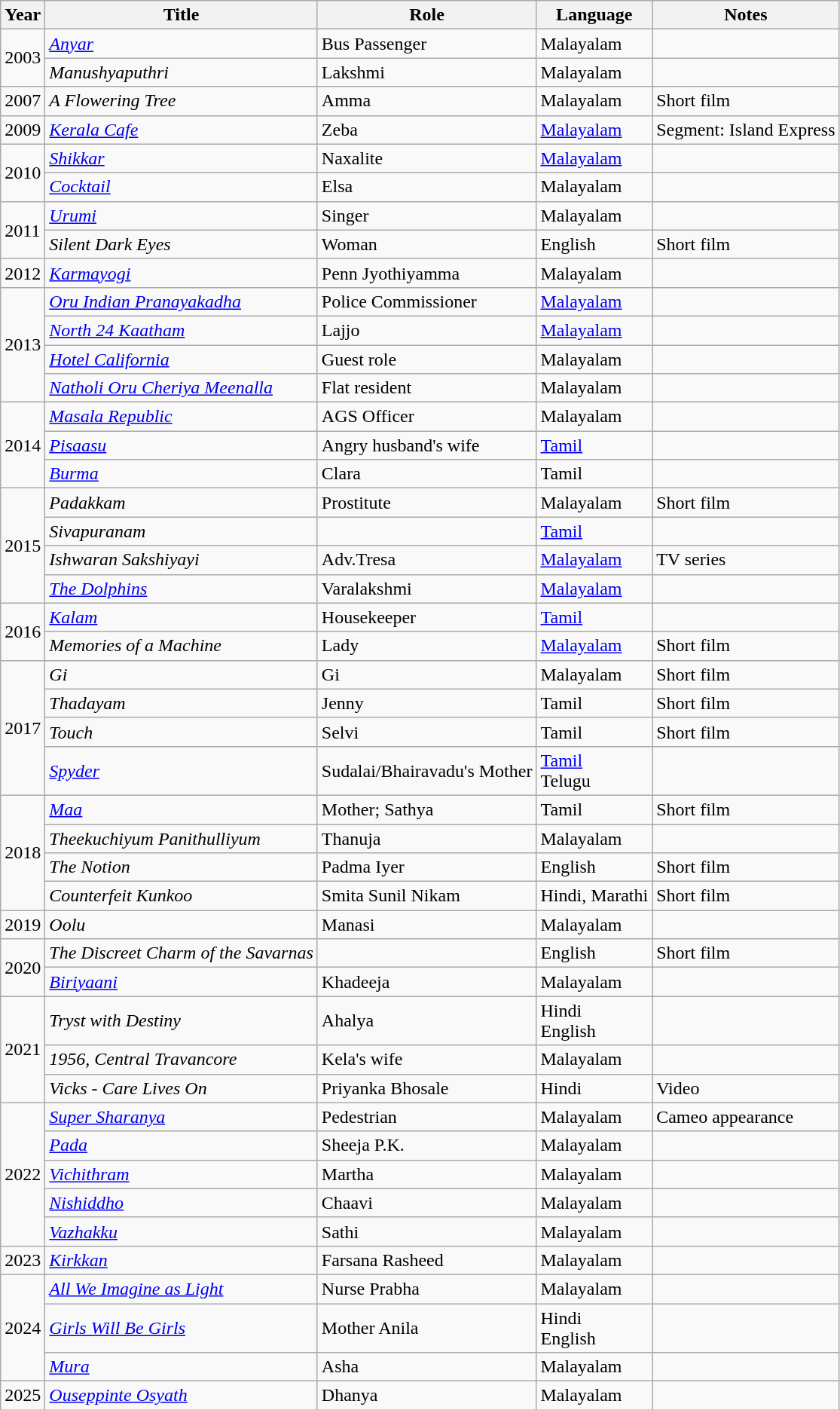<table class="wikitable sortable">
<tr>
<th>Year</th>
<th>Title</th>
<th>Role</th>
<th>Language</th>
<th class="unsortable">Notes</th>
</tr>
<tr>
<td rowspan=2>2003</td>
<td><em><a href='#'>Anyar</a></em></td>
<td>Bus Passenger</td>
<td>Malayalam</td>
<td></td>
</tr>
<tr>
<td><em>Manushyaputhri</em></td>
<td>Lakshmi</td>
<td>Malayalam</td>
<td></td>
</tr>
<tr>
<td>2007</td>
<td><em>A Flowering Tree</em></td>
<td>Amma</td>
<td>Malayalam</td>
<td>Short film</td>
</tr>
<tr>
<td>2009</td>
<td><em><a href='#'>Kerala Cafe</a></em></td>
<td>Zeba</td>
<td><a href='#'>Malayalam</a></td>
<td>Segment: Island Express</td>
</tr>
<tr>
<td rowspan=2>2010</td>
<td><em><a href='#'>Shikkar</a></em></td>
<td>Naxalite</td>
<td><a href='#'>Malayalam</a></td>
<td></td>
</tr>
<tr>
<td><em><a href='#'>Cocktail</a></em></td>
<td>Elsa</td>
<td>Malayalam</td>
<td></td>
</tr>
<tr>
<td rowspan=2>2011</td>
<td><em><a href='#'>Urumi</a></em></td>
<td>Singer</td>
<td>Malayalam</td>
<td></td>
</tr>
<tr>
<td><em>Silent Dark Eyes</em></td>
<td>Woman</td>
<td>English</td>
<td>Short film</td>
</tr>
<tr>
<td>2012</td>
<td><em><a href='#'>Karmayogi</a></em></td>
<td>Penn Jyothiyamma</td>
<td>Malayalam</td>
<td></td>
</tr>
<tr>
<td rowspan=4>2013</td>
<td><em><a href='#'>Oru Indian Pranayakadha</a></em></td>
<td>Police Commissioner</td>
<td><a href='#'>Malayalam</a></td>
<td></td>
</tr>
<tr>
<td><em><a href='#'>North 24 Kaatham</a></em></td>
<td>Lajjo</td>
<td><a href='#'>Malayalam</a></td>
<td></td>
</tr>
<tr>
<td><em><a href='#'>Hotel California</a></em></td>
<td>Guest role</td>
<td>Malayalam</td>
<td></td>
</tr>
<tr>
<td><em><a href='#'>Natholi Oru Cheriya Meenalla</a></em></td>
<td>Flat resident</td>
<td>Malayalam</td>
<td></td>
</tr>
<tr>
<td rowspan=3>2014</td>
<td><em><a href='#'>Masala Republic</a></em></td>
<td>AGS Officer</td>
<td>Malayalam</td>
<td></td>
</tr>
<tr>
<td><em><a href='#'>Pisaasu</a></em></td>
<td>Angry husband's wife</td>
<td><a href='#'>Tamil</a></td>
<td></td>
</tr>
<tr>
<td><em><a href='#'>Burma</a></em></td>
<td>Clara</td>
<td>Tamil</td>
<td></td>
</tr>
<tr>
<td rowspan=4>2015</td>
<td><em>Padakkam</em></td>
<td>Prostitute</td>
<td>Malayalam</td>
<td>Short film</td>
</tr>
<tr>
<td><em>Sivapuranam</em></td>
<td></td>
<td><a href='#'>Tamil</a></td>
<td></td>
</tr>
<tr>
<td><em>Ishwaran Sakshiyayi</em></td>
<td>Adv.Tresa</td>
<td><a href='#'>Malayalam</a></td>
<td>TV series</td>
</tr>
<tr>
<td><em><a href='#'>The Dolphins</a></em></td>
<td>Varalakshmi</td>
<td><a href='#'>Malayalam</a></td>
<td></td>
</tr>
<tr>
<td rowspan=2>2016</td>
<td><em><a href='#'>Kalam</a></em></td>
<td>Housekeeper</td>
<td><a href='#'>Tamil</a></td>
<td></td>
</tr>
<tr>
<td><em>Memories of a Machine</em></td>
<td>Lady</td>
<td><a href='#'>Malayalam</a></td>
<td>Short film</td>
</tr>
<tr>
<td rowspan=4>2017</td>
<td><em>Gi</em></td>
<td>Gi</td>
<td>Malayalam</td>
<td>Short film</td>
</tr>
<tr>
<td><em>Thadayam</em></td>
<td>Jenny</td>
<td>Tamil</td>
<td>Short film</td>
</tr>
<tr>
<td><em>Touch</em></td>
<td>Selvi</td>
<td>Tamil</td>
<td>Short film</td>
</tr>
<tr>
<td><em><a href='#'>Spyder</a></em></td>
<td>Sudalai/Bhairavadu's Mother</td>
<td><a href='#'>Tamil</a><br>Telugu</td>
<td></td>
</tr>
<tr>
<td rowspan=4>2018</td>
<td><em><a href='#'>Maa</a></em></td>
<td>Mother; Sathya</td>
<td>Tamil</td>
<td>Short film</td>
</tr>
<tr>
<td><em>Theekuchiyum Panithulliyum</em></td>
<td>Thanuja</td>
<td>Malayalam</td>
<td></td>
</tr>
<tr>
<td><em>The Notion</em></td>
<td>Padma Iyer</td>
<td>English</td>
<td>Short film</td>
</tr>
<tr>
<td><em>Counterfeit Kunkoo</em></td>
<td>Smita Sunil Nikam</td>
<td>Hindi, Marathi</td>
<td>Short film</td>
</tr>
<tr>
<td>2019</td>
<td><em>Oolu</em></td>
<td>Manasi</td>
<td>Malayalam</td>
<td></td>
</tr>
<tr>
<td rowspan=2>2020</td>
<td><em>The Discreet Charm of the Savarnas</em></td>
<td></td>
<td>English</td>
<td>Short film</td>
</tr>
<tr>
<td><em><a href='#'>Biriyaani</a></em></td>
<td>Khadeeja</td>
<td>Malayalam</td>
<td></td>
</tr>
<tr>
<td rowspan=3>2021</td>
<td><em>Tryst with Destiny</em></td>
<td>Ahalya</td>
<td>Hindi <br> English</td>
<td></td>
</tr>
<tr>
<td><em>1956, Central Travancore</em></td>
<td>Kela's wife</td>
<td>Malayalam</td>
<td></td>
</tr>
<tr>
<td><em>Vicks - Care Lives On</em></td>
<td>Priyanka Bhosale</td>
<td>Hindi</td>
<td>Video</td>
</tr>
<tr>
<td rowspan=5>2022</td>
<td><em><a href='#'>Super Sharanya</a></em></td>
<td>Pedestrian</td>
<td>Malayalam</td>
<td>Cameo appearance</td>
</tr>
<tr>
<td><em><a href='#'>Pada</a></em></td>
<td>Sheeja P.K.</td>
<td>Malayalam</td>
<td></td>
</tr>
<tr>
<td><em><a href='#'>Vichithram</a></em></td>
<td>Martha</td>
<td>Malayalam</td>
<td></td>
</tr>
<tr>
<td><em><a href='#'>Nishiddho</a></em></td>
<td>Chaavi</td>
<td>Malayalam</td>
<td></td>
</tr>
<tr>
<td><em><a href='#'>Vazhakku</a></em></td>
<td>Sathi</td>
<td>Malayalam</td>
<td></td>
</tr>
<tr>
<td>2023</td>
<td><em><a href='#'>Kirkkan</a></em></td>
<td>Farsana Rasheed</td>
<td>Malayalam</td>
<td></td>
</tr>
<tr>
<td rowspan=3>2024</td>
<td><em><a href='#'>All We Imagine as Light</a></em></td>
<td>Nurse Prabha</td>
<td>Malayalam</td>
<td></td>
</tr>
<tr>
<td><em><a href='#'>Girls Will Be Girls</a></em></td>
<td>Mother Anila</td>
<td>Hindi <br> English</td>
<td></td>
</tr>
<tr>
<td><em><a href='#'>Mura</a></em></td>
<td>Asha</td>
<td>Malayalam</td>
<td></td>
</tr>
<tr>
<td>2025</td>
<td><em><a href='#'>Ouseppinte Osyath</a></em></td>
<td>Dhanya</td>
<td>Malayalam</td>
<td></td>
</tr>
</table>
